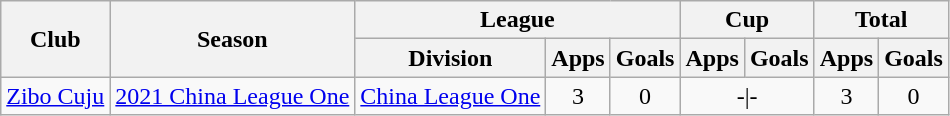<table class="wikitable" style="text-align:center;">
<tr>
<th rowspan="2">Club</th>
<th rowspan="2">Season</th>
<th colspan="3">League</th>
<th colspan="2">Cup</th>
<th colspan="2">Total</th>
</tr>
<tr>
<th>Division</th>
<th>Apps</th>
<th>Goals</th>
<th>Apps</th>
<th>Goals</th>
<th>Apps</th>
<th>Goals</th>
</tr>
<tr>
<td><a href='#'>Zibo Cuju</a></td>
<td><a href='#'>2021 China League One</a></td>
<td><a href='#'>China League One</a></td>
<td>3</td>
<td>0</td>
<td colspan="2">-|-</td>
<td>3</td>
<td>0</td>
</tr>
</table>
